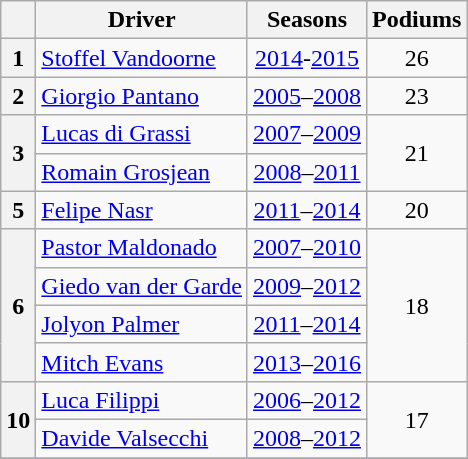<table class="wikitable" style="text-align:center">
<tr>
<th></th>
<th>Driver</th>
<th>Seasons</th>
<th>Podiums</th>
</tr>
<tr>
<th>1</th>
<td align=left> <a href='#'>Stoffel Vandoorne</a></td>
<td><a href='#'>2014</a>-<a href='#'>2015</a></td>
<td>26</td>
</tr>
<tr>
<th>2</th>
<td align=left> <a href='#'>Giorgio Pantano</a></td>
<td><a href='#'>2005</a>–<a href='#'>2008</a></td>
<td>23</td>
</tr>
<tr>
<th rowspan=2>3</th>
<td align=left> <a href='#'>Lucas di Grassi</a></td>
<td><a href='#'>2007</a>–<a href='#'>2009</a></td>
<td rowspan=2>21</td>
</tr>
<tr>
<td align=left> <a href='#'>Romain Grosjean</a></td>
<td><a href='#'>2008</a>–<a href='#'>2011</a></td>
</tr>
<tr>
<th>5</th>
<td align=left> <a href='#'>Felipe Nasr</a></td>
<td><a href='#'>2011</a>–<a href='#'>2014</a></td>
<td>20</td>
</tr>
<tr>
<th rowspan=4>6</th>
<td align=left> <a href='#'>Pastor Maldonado</a></td>
<td><a href='#'>2007</a>–<a href='#'>2010</a></td>
<td rowspan=4>18</td>
</tr>
<tr>
<td align=left> <a href='#'>Giedo van der Garde</a></td>
<td><a href='#'>2009</a>–<a href='#'>2012</a></td>
</tr>
<tr>
<td align=left> <a href='#'>Jolyon Palmer</a></td>
<td><a href='#'>2011</a>–<a href='#'>2014</a></td>
</tr>
<tr>
<td align=left> <a href='#'>Mitch Evans</a></td>
<td><a href='#'>2013</a>–<a href='#'>2016</a></td>
</tr>
<tr>
<th rowspan=2>10</th>
<td align=left> <a href='#'>Luca Filippi</a></td>
<td><a href='#'>2006</a>–<a href='#'>2012</a></td>
<td rowspan=2>17</td>
</tr>
<tr>
<td align=left> <a href='#'>Davide Valsecchi</a></td>
<td><a href='#'>2008</a>–<a href='#'>2012</a></td>
</tr>
<tr>
</tr>
</table>
